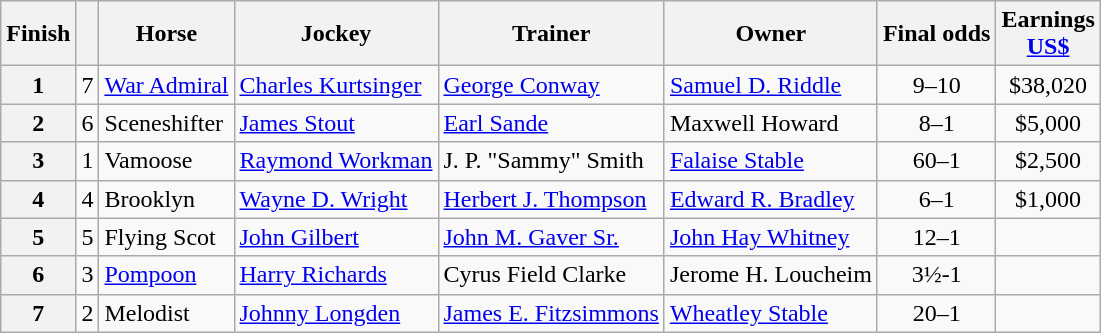<table class="wikitable sortable">
<tr>
<th>Finish</th>
<th></th>
<th>Horse</th>
<th>Jockey</th>
<th>Trainer</th>
<th>Owner</th>
<th>Final odds</th>
<th>Earnings<br><span><a href='#'>US$</a></span></th>
</tr>
<tr>
<th>1</th>
<td style="text-align: center;">7</td>
<td><a href='#'>War Admiral</a></td>
<td><a href='#'>Charles Kurtsinger</a></td>
<td><a href='#'>George Conway</a></td>
<td><a href='#'>Samuel D. Riddle</a></td>
<td style="text-align: center;">9–10</td>
<td style="text-align: center;">$38,020</td>
</tr>
<tr>
<th>2</th>
<td style="text-align: center;">6</td>
<td>Sceneshifter</td>
<td><a href='#'>James Stout</a></td>
<td><a href='#'>Earl Sande</a></td>
<td>Maxwell Howard</td>
<td style="text-align: center;">8–1</td>
<td style="text-align: center;">$5,000</td>
</tr>
<tr>
<th>3</th>
<td style="text-align: center;">1</td>
<td>Vamoose</td>
<td><a href='#'>Raymond Workman</a></td>
<td>J. P. "Sammy" Smith</td>
<td><a href='#'>Falaise Stable</a></td>
<td style="text-align: center;">60–1</td>
<td style="text-align: center;">$2,500</td>
</tr>
<tr>
<th>4</th>
<td style="text-align: center;">4</td>
<td>Brooklyn</td>
<td><a href='#'>Wayne D. Wright</a></td>
<td><a href='#'>Herbert J. Thompson</a></td>
<td><a href='#'>Edward R. Bradley</a></td>
<td style="text-align: center;">6–1</td>
<td style="text-align: center;">$1,000</td>
</tr>
<tr>
<th>5</th>
<td style="text-align: center;">5</td>
<td>Flying Scot</td>
<td><a href='#'>John Gilbert</a></td>
<td><a href='#'>John M. Gaver Sr.</a></td>
<td><a href='#'>John Hay Whitney</a></td>
<td style="text-align: center;">12–1</td>
<td style="text-align: center;"></td>
</tr>
<tr>
<th>6</th>
<td style="text-align: center;">3</td>
<td><a href='#'>Pompoon</a></td>
<td><a href='#'>Harry Richards</a></td>
<td>Cyrus Field Clarke</td>
<td>Jerome H. Loucheim</td>
<td style="text-align: center;">3½-1</td>
<td style="text-align: center;"></td>
</tr>
<tr>
<th>7</th>
<td style="text-align: center;">2</td>
<td>Melodist</td>
<td><a href='#'>Johnny Longden</a></td>
<td><a href='#'>James E. Fitzsimmons</a></td>
<td><a href='#'>Wheatley Stable</a></td>
<td style="text-align: center;">20–1</td>
<td style="text-align: center;"></td>
</tr>
</table>
